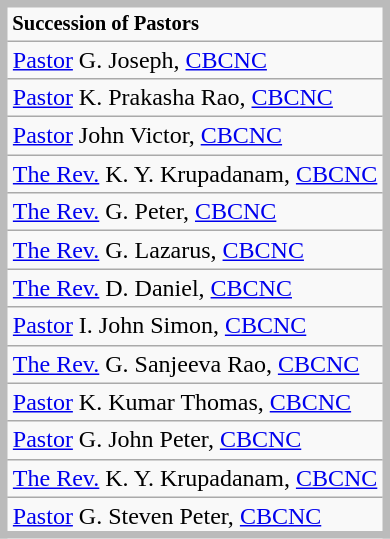<table class="wikitable" style="border: 5px solid #BBB; margin: .96em 0 0 .9em;">
<tr style="font-size: 86%;">
<td><strong>Succession of Pastors</strong></td>
</tr>
<tr>
<td><a href='#'>Pastor</a> G. Joseph, <a href='#'>CBCNC</a></td>
</tr>
<tr>
<td><a href='#'>Pastor</a> K. Prakasha Rao, <a href='#'>CBCNC</a></td>
</tr>
<tr>
<td><a href='#'>Pastor</a> John Victor, <a href='#'>CBCNC</a></td>
</tr>
<tr>
<td><a href='#'>The Rev.</a> K. Y. Krupadanam, <a href='#'>CBCNC</a></td>
</tr>
<tr>
<td><a href='#'>The Rev.</a> G. Peter, <a href='#'>CBCNC</a></td>
</tr>
<tr>
<td><a href='#'>The Rev.</a> G. Lazarus, <a href='#'>CBCNC</a></td>
</tr>
<tr>
<td><a href='#'>The Rev.</a> D. Daniel, <a href='#'>CBCNC</a></td>
</tr>
<tr>
<td><a href='#'>Pastor</a> I. John Simon, <a href='#'>CBCNC</a></td>
</tr>
<tr>
<td><a href='#'>The Rev.</a> G. Sanjeeva Rao, <a href='#'>CBCNC</a></td>
</tr>
<tr>
<td><a href='#'>Pastor</a> K. Kumar Thomas, <a href='#'>CBCNC</a></td>
</tr>
<tr>
<td><a href='#'>Pastor</a> G. John Peter, <a href='#'>CBCNC</a></td>
</tr>
<tr>
<td><a href='#'>The Rev.</a> K. Y. Krupadanam, <a href='#'>CBCNC</a></td>
</tr>
<tr>
<td><a href='#'>Pastor</a> G. Steven Peter, <a href='#'>CBCNC</a></td>
</tr>
<tr>
</tr>
</table>
